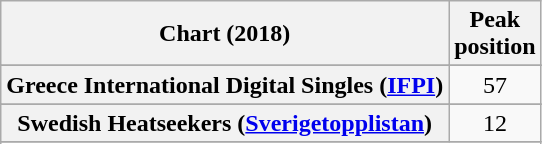<table class="wikitable sortable plainrowheaders" style="text-align:center">
<tr>
<th scope="col">Chart (2018)</th>
<th scope="col">Peak<br>position</th>
</tr>
<tr>
</tr>
<tr>
</tr>
<tr>
</tr>
<tr>
</tr>
<tr>
<th scope="row">Greece International Digital Singles (<a href='#'>IFPI</a>)</th>
<td>57</td>
</tr>
<tr>
</tr>
<tr>
</tr>
<tr>
</tr>
<tr>
</tr>
<tr>
<th scope="row">Swedish Heatseekers (<a href='#'>Sverigetopplistan</a>)</th>
<td>12</td>
</tr>
<tr>
</tr>
<tr>
</tr>
<tr>
</tr>
<tr>
</tr>
</table>
